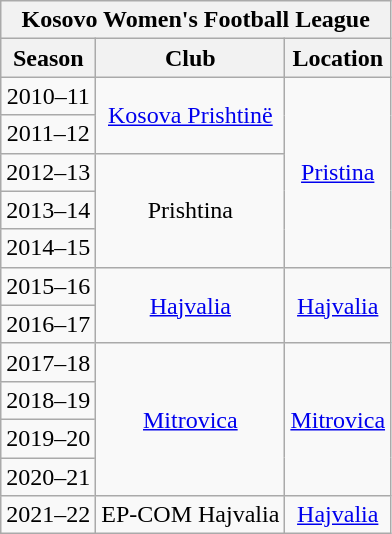<table class="wikitable" style="text-align: center;">
<tr>
<th colspan="3">Kosovo Women's Football League</th>
</tr>
<tr>
<th>Season</th>
<th>Club</th>
<th>Location</th>
</tr>
<tr>
<td>2010–11</td>
<td rowspan="2"><a href='#'>Kosova Prishtinë</a></td>
<td rowspan="5"><a href='#'>Pristina</a></td>
</tr>
<tr>
<td>2011–12</td>
</tr>
<tr>
<td>2012–13</td>
<td rowspan="3">Prishtina</td>
</tr>
<tr>
<td>2013–14</td>
</tr>
<tr>
<td>2014–15</td>
</tr>
<tr>
<td>2015–16</td>
<td rowspan="2"><a href='#'>Hajvalia</a></td>
<td rowspan="2"><a href='#'>Hajvalia</a></td>
</tr>
<tr>
<td>2016–17</td>
</tr>
<tr>
<td>2017–18</td>
<td rowspan="4"><a href='#'>Mitrovica</a></td>
<td rowspan="4"><a href='#'>Mitrovica</a></td>
</tr>
<tr>
<td>2018–19</td>
</tr>
<tr>
<td>2019–20</td>
</tr>
<tr>
<td>2020–21</td>
</tr>
<tr>
<td>2021–22</td>
<td>EP-COM Hajvalia</td>
<td><a href='#'>Hajvalia</a></td>
</tr>
</table>
